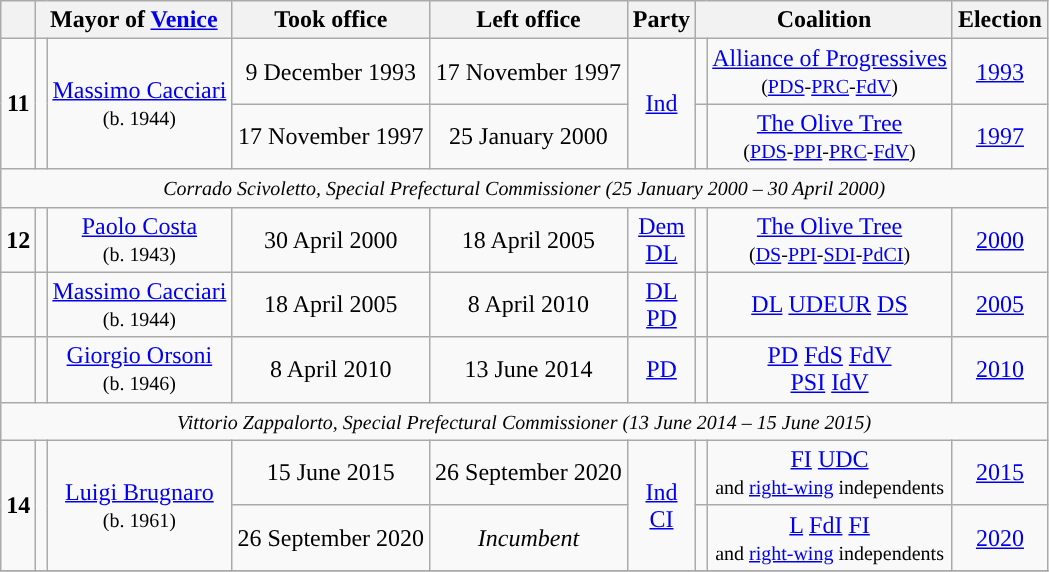<table class="wikitable" style="text-align: center;">
<tr>
<th><br></th>
<th colspan="2">Mayor of <a href='#'>Venice</a></th>
<th>Took office</th>
<th>Left office</th>
<th>Party</th>
<th colspan="2">Coalition</th>
<th>Election</th>
</tr>
<tr>
<td rowspan="2" style="background: "><strong>11</strong></td>
<td rowspan="2"></td>
<td rowspan="2"><a href='#'>Massimo Cacciari</a><br><small>(b. 1944)</small></td>
<td>9 December 1993</td>
<td>17 November 1997</td>
<td rowspan="2"><a href='#'>Ind</a></td>
<td style="background: "></td>
<td><a href='#'>Alliance of Progressives</a><br><small>(<a href='#'>PDS</a>-<a href='#'>PRC</a>-<a href='#'>FdV</a>)</small></td>
<td><a href='#'>1993</a></td>
</tr>
<tr>
<td>17 November 1997</td>
<td>25 January 2000</td>
<td style="background: "></td>
<td><a href='#'>The Olive Tree</a><br><small>(<a href='#'>PDS</a>-<a href='#'>PPI</a>-<a href='#'>PRC</a>-<a href='#'>FdV</a>)</small></td>
<td><a href='#'>1997</a></td>
</tr>
<tr>
<td colspan="10"><small><em>Corrado Scivoletto, Special Prefectural Commissioner (25 January 2000 – 30 April 2000)</em></small></td>
</tr>
<tr>
<td rowspan="1" style="background: "><strong>12</strong></td>
<td rowspan="1"></td>
<td rowspan="1"><a href='#'>Paolo Costa</a><br><small>(b. 1943)</small></td>
<td rowspan="1">30 April 2000</td>
<td rowspan="1">18 April 2005</td>
<td rowspan="1"><a href='#'>Dem</a> <br> <a href='#'>DL</a></td>
<td style="background: "></td>
<td><a href='#'>The Olive Tree</a><br><small>(<a href='#'>DS</a>-<a href='#'>PPI</a>-<a href='#'>SDI</a>-<a href='#'>PdCI</a>)</small></td>
<td><a href='#'>2000</a></td>
</tr>
<tr>
<td rowspan="1" style="background: "><strong><small></small></strong></td>
<td rowspan="1"></td>
<td rowspan="1"><a href='#'>Massimo Cacciari</a><br><small>(b. 1944)</small></td>
<td rowspan="1">18 April 2005</td>
<td rowspan="1">8 April 2010</td>
<td rowspan="1"><a href='#'>DL</a> <br> <a href='#'>PD</a></td>
<td style="background:"></td>
<td><a href='#'>DL</a>  <a href='#'>UDEUR</a>  <a href='#'>DS</a></td>
<td><a href='#'>2005</a></td>
</tr>
<tr>
<td rowspan="1" style="background: "><strong></strong></td>
<td rowspan="1"></td>
<td rowspan="1"><a href='#'>Giorgio Orsoni</a><br><small>(b. 1946)</small></td>
<td rowspan="1">8 April 2010</td>
<td rowspan="1">13 June 2014</td>
<td rowspan="1"><a href='#'>PD</a></td>
<td style="background: "></td>
<td><a href='#'>PD</a>  <a href='#'>FdS</a>  <a href='#'>FdV</a> <br> <a href='#'>PSI</a>  <a href='#'>IdV</a></td>
<td><a href='#'>2010</a></td>
</tr>
<tr>
<td colspan="10"><small><em>Vittorio Zappalorto, Special Prefectural Commissioner (13 June 2014 – 15 June 2015)</em></small></td>
</tr>
<tr>
<td rowspan="2" style="background: "><strong>14</strong></td>
<td rowspan="2"></td>
<td rowspan="2"><a href='#'>Luigi Brugnaro</a><br><small>(b. 1961)</small></td>
<td>15 June 2015</td>
<td>26 September 2020</td>
<td rowspan="2"><a href='#'>Ind</a><br><a href='#'>CI</a></td>
<td style="background: "></td>
<td><a href='#'>FI</a>  <a href='#'>UDC</a><br><small>and <a href='#'>right-wing</a> independents</small></td>
<td><a href='#'>2015</a></td>
</tr>
<tr>
<td>26 September 2020</td>
<td><em>Incumbent</em></td>
<td style="background: "></td>
<td><a href='#'>L</a>  <a href='#'>FdI</a>  <a href='#'>FI</a><br><small>and <a href='#'>right-wing</a> independents</small></td>
<td><a href='#'>2020</a></td>
</tr>
<tr>
</tr>
</table>
